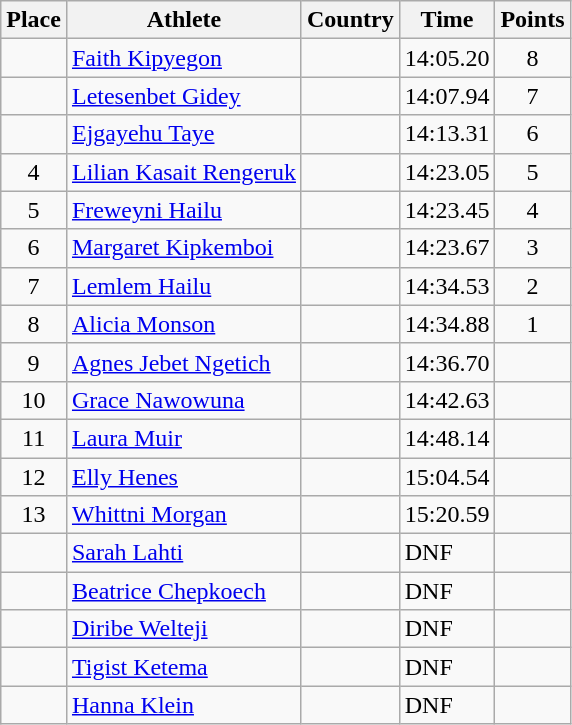<table class="wikitable">
<tr>
<th>Place</th>
<th>Athlete</th>
<th>Country</th>
<th>Time</th>
<th>Points</th>
</tr>
<tr>
<td align=center></td>
<td><a href='#'>Faith Kipyegon</a></td>
<td></td>
<td>14:05.20</td>
<td align=center>8</td>
</tr>
<tr>
<td align=center></td>
<td><a href='#'>Letesenbet Gidey</a></td>
<td></td>
<td>14:07.94</td>
<td align=center>7</td>
</tr>
<tr>
<td align=center></td>
<td><a href='#'>Ejgayehu Taye</a></td>
<td></td>
<td>14:13.31</td>
<td align=center>6</td>
</tr>
<tr>
<td align=center>4</td>
<td><a href='#'>Lilian Kasait Rengeruk</a></td>
<td></td>
<td>14:23.05</td>
<td align=center>5</td>
</tr>
<tr>
<td align=center>5</td>
<td><a href='#'>Freweyni Hailu</a></td>
<td></td>
<td>14:23.45</td>
<td align=center>4</td>
</tr>
<tr>
<td align=center>6</td>
<td><a href='#'>Margaret Kipkemboi</a></td>
<td></td>
<td>14:23.67</td>
<td align=center>3</td>
</tr>
<tr>
<td align=center>7</td>
<td><a href='#'>Lemlem Hailu</a></td>
<td></td>
<td>14:34.53</td>
<td align=center>2</td>
</tr>
<tr>
<td align=center>8</td>
<td><a href='#'>Alicia Monson</a></td>
<td></td>
<td>14:34.88</td>
<td align=center>1</td>
</tr>
<tr>
<td align=center>9</td>
<td><a href='#'>Agnes Jebet Ngetich</a></td>
<td></td>
<td>14:36.70</td>
<td align=center></td>
</tr>
<tr>
<td align=center>10</td>
<td><a href='#'>Grace Nawowuna</a></td>
<td></td>
<td>14:42.63</td>
<td align=center></td>
</tr>
<tr>
<td align=center>11</td>
<td><a href='#'>Laura Muir</a></td>
<td></td>
<td>14:48.14</td>
<td align=center></td>
</tr>
<tr>
<td align=center>12</td>
<td><a href='#'>Elly Henes</a></td>
<td></td>
<td>15:04.54</td>
<td align=center></td>
</tr>
<tr>
<td align=center>13</td>
<td><a href='#'>Whittni Morgan</a></td>
<td></td>
<td>15:20.59</td>
<td align=center></td>
</tr>
<tr>
<td align=center></td>
<td><a href='#'>Sarah Lahti</a></td>
<td></td>
<td>DNF</td>
<td align=center></td>
</tr>
<tr>
<td align=center></td>
<td><a href='#'>Beatrice Chepkoech</a></td>
<td></td>
<td>DNF</td>
<td align=center></td>
</tr>
<tr>
<td align=center></td>
<td><a href='#'>Diribe Welteji</a></td>
<td></td>
<td>DNF</td>
<td align=center></td>
</tr>
<tr>
<td align=center></td>
<td><a href='#'>Tigist Ketema</a></td>
<td></td>
<td>DNF</td>
<td align=center></td>
</tr>
<tr>
<td align=center></td>
<td><a href='#'>Hanna Klein</a></td>
<td></td>
<td>DNF</td>
<td align=center></td>
</tr>
</table>
